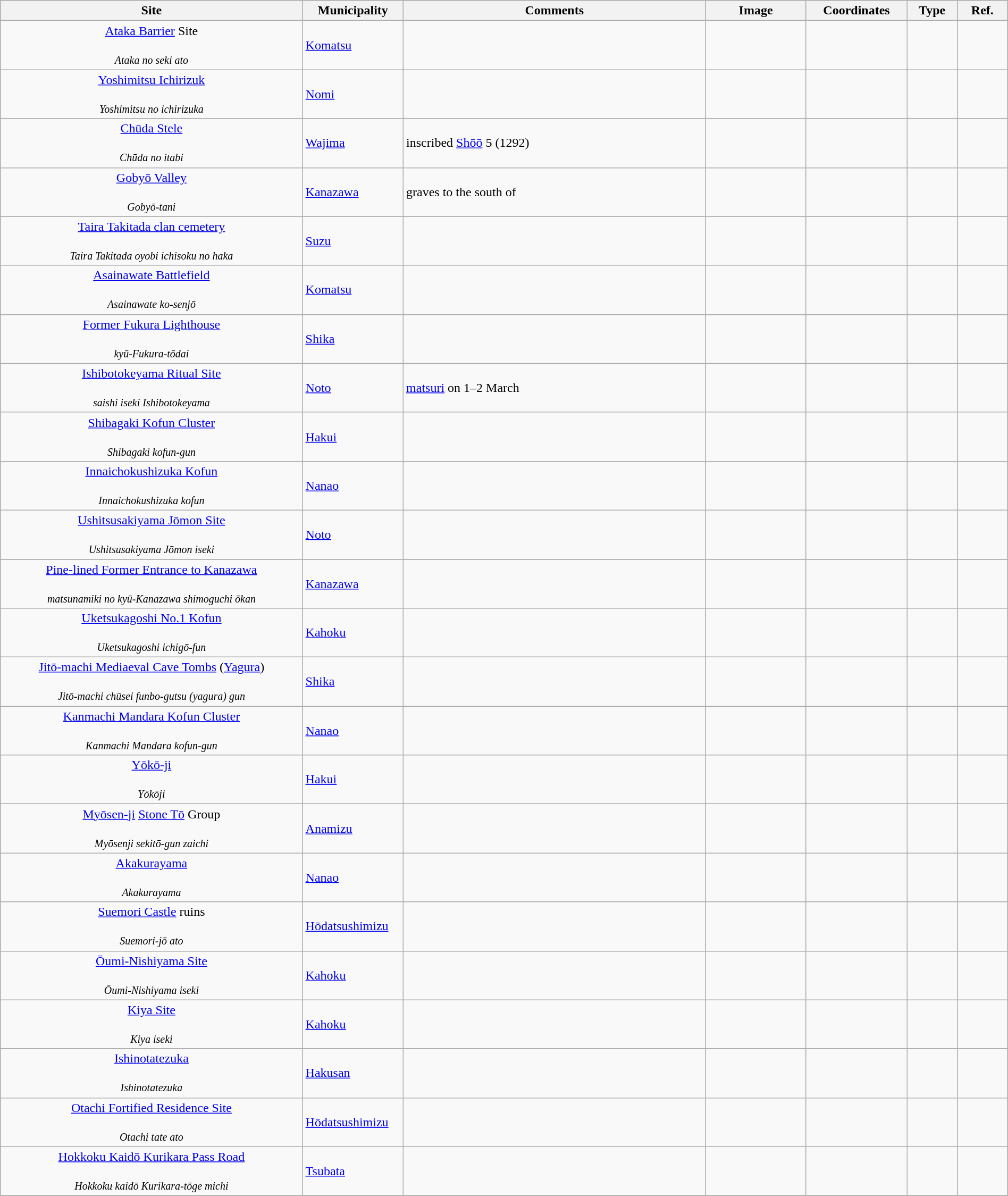<table class="wikitable sortable"  style="width:100%;">
<tr>
<th width="30%" align="left">Site</th>
<th width="10%" align="left">Municipality</th>
<th width="30%" align="left" class="unsortable">Comments</th>
<th width="10%" align="left"  class="unsortable">Image</th>
<th width="10%" align="left" class="unsortable">Coordinates</th>
<th width="5%" align="left">Type</th>
<th width="5%" align="left"  class="unsortable">Ref.</th>
</tr>
<tr>
<td align="center"><a href='#'>Ataka Barrier</a> Site<br><br><small><em>Ataka no seki ato</em></small></td>
<td><a href='#'>Komatsu</a></td>
<td></td>
<td></td>
<td></td>
<td></td>
<td></td>
</tr>
<tr>
<td align="center"><a href='#'>Yoshimitsu Ichirizuk</a><br><br><small><em>Yoshimitsu no ichirizuka</em></small></td>
<td><a href='#'>Nomi</a></td>
<td></td>
<td></td>
<td></td>
<td></td>
<td></td>
</tr>
<tr>
<td align="center"><a href='#'>Chūda Stele</a><br><br><small><em>Chūda no itabi</em></small></td>
<td><a href='#'>Wajima</a></td>
<td>inscribed <a href='#'>Shōō</a> 5 (1292)</td>
<td></td>
<td></td>
<td></td>
<td></td>
</tr>
<tr>
<td align="center"><a href='#'>Gobyō Valley</a><br><br><small><em>Gobyō-tani</em></small></td>
<td><a href='#'>Kanazawa</a></td>
<td>graves to the south of </td>
<td></td>
<td></td>
<td></td>
<td></td>
</tr>
<tr>
<td align="center"><a href='#'>Taira Takitada clan cemetery</a><br><br><small><em>Taira Takitada oyobi ichisoku no haka</em></small></td>
<td><a href='#'>Suzu</a></td>
<td></td>
<td></td>
<td></td>
<td></td>
<td></td>
</tr>
<tr>
<td align="center"><a href='#'>Asainawate Battlefield</a><br><br><small><em>Asainawate ko-senjō</em></small></td>
<td><a href='#'>Komatsu</a></td>
<td></td>
<td></td>
<td></td>
<td></td>
<td></td>
</tr>
<tr>
<td align="center"><a href='#'>Former Fukura Lighthouse</a><br><br><small><em>kyū-Fukura-tōdai</em></small></td>
<td><a href='#'>Shika</a></td>
<td></td>
<td></td>
<td></td>
<td></td>
<td></td>
</tr>
<tr>
<td align="center"><a href='#'>Ishibotokeyama Ritual Site</a><br><br><small><em>saishi iseki Ishibotokeyama</em></small></td>
<td><a href='#'>Noto</a></td>
<td><a href='#'>matsuri</a> on 1–2 March</td>
<td></td>
<td></td>
<td></td>
<td></td>
</tr>
<tr>
<td align="center"><a href='#'>Shibagaki Kofun Cluster</a><br><br><small><em>Shibagaki kofun-gun</em></small></td>
<td><a href='#'>Hakui</a></td>
<td></td>
<td></td>
<td></td>
<td></td>
<td></td>
</tr>
<tr>
<td align="center"><a href='#'>Innaichokushizuka Kofun</a><br><br><small><em>Innaichokushizuka kofun</em></small></td>
<td><a href='#'>Nanao</a></td>
<td></td>
<td></td>
<td></td>
<td></td>
<td></td>
</tr>
<tr>
<td align="center"><a href='#'>Ushitsusakiyama Jōmon Site</a><br><br><small><em>Ushitsusakiyama Jōmon iseki</em></small></td>
<td><a href='#'>Noto</a></td>
<td></td>
<td></td>
<td></td>
<td></td>
<td></td>
</tr>
<tr>
<td align="center"><a href='#'>Pine-lined Former Entrance to Kanazawa</a><br><br><small><em>matsunamiki no kyū-Kanazawa shimoguchi ōkan</em></small></td>
<td><a href='#'>Kanazawa</a></td>
<td></td>
<td></td>
<td></td>
<td></td>
<td></td>
</tr>
<tr>
<td align="center"><a href='#'>Uketsukagoshi No.1 Kofun</a><br><br><small><em>Uketsukagoshi ichigō-fun</em></small></td>
<td><a href='#'>Kahoku</a></td>
<td></td>
<td></td>
<td></td>
<td></td>
<td></td>
</tr>
<tr>
<td align="center"><a href='#'>Jitō-machi Mediaeval Cave Tombs</a> (<a href='#'>Yagura</a>)<br><br><small><em>Jitō-machi chūsei funbo-gutsu (yagura) gun</em></small></td>
<td><a href='#'>Shika</a></td>
<td></td>
<td></td>
<td></td>
<td></td>
<td></td>
</tr>
<tr>
<td align="center"><a href='#'>Kanmachi Mandara Kofun Cluster</a><br><br><small><em>Kanmachi Mandara kofun-gun</em></small></td>
<td><a href='#'>Nanao</a></td>
<td></td>
<td></td>
<td></td>
<td></td>
<td></td>
</tr>
<tr>
<td align="center"><a href='#'>Yōkō-ji</a><br><br><small><em>Yōkōji</em></small></td>
<td><a href='#'>Hakui</a></td>
<td></td>
<td></td>
<td></td>
<td></td>
<td></td>
</tr>
<tr>
<td align="center"><a href='#'>Myōsen-ji</a> <a href='#'>Stone Tō</a> Group<br><br><small><em>Myōsenji sekitō-gun zaichi</em></small></td>
<td><a href='#'>Anamizu</a></td>
<td></td>
<td></td>
<td></td>
<td></td>
<td></td>
</tr>
<tr>
<td align="center"><a href='#'>Akakurayama</a><br><br><small><em>Akakurayama</em></small></td>
<td><a href='#'>Nanao</a></td>
<td></td>
<td></td>
<td></td>
<td></td>
<td></td>
</tr>
<tr>
<td align="center"><a href='#'>Suemori Castle</a> ruins<br><br><small><em>Suemori-jō ato</em></small></td>
<td><a href='#'>Hōdatsushimizu</a></td>
<td></td>
<td></td>
<td></td>
<td></td>
<td></td>
</tr>
<tr>
<td align="center"><a href='#'>Ōumi-Nishiyama Site</a><br><br><small><em>Ōumi-Nishiyama iseki</em></small></td>
<td><a href='#'>Kahoku</a></td>
<td></td>
<td></td>
<td></td>
<td></td>
<td></td>
</tr>
<tr>
<td align="center"><a href='#'>Kiya Site</a><br><br><small><em>Kiya iseki</em></small></td>
<td><a href='#'>Kahoku</a></td>
<td></td>
<td></td>
<td></td>
<td></td>
<td></td>
</tr>
<tr>
<td align="center"><a href='#'>Ishinotatezuka</a><br><br><small><em>Ishinotatezuka</em></small></td>
<td><a href='#'>Hakusan</a></td>
<td></td>
<td></td>
<td></td>
<td></td>
<td></td>
</tr>
<tr>
<td align="center"><a href='#'>Otachi Fortified Residence Site</a><br><br><small><em>Otachi tate ato</em></small></td>
<td><a href='#'>Hōdatsushimizu</a></td>
<td></td>
<td></td>
<td></td>
<td></td>
<td></td>
</tr>
<tr>
<td align="center"><a href='#'>Hokkoku Kaidō Kurikara Pass Road</a><br><br><small><em>Hokkoku kaidō Kurikara-tōge michi</em></small></td>
<td><a href='#'>Tsubata</a></td>
<td></td>
<td></td>
<td></td>
<td></td>
<td></td>
</tr>
<tr>
</tr>
</table>
